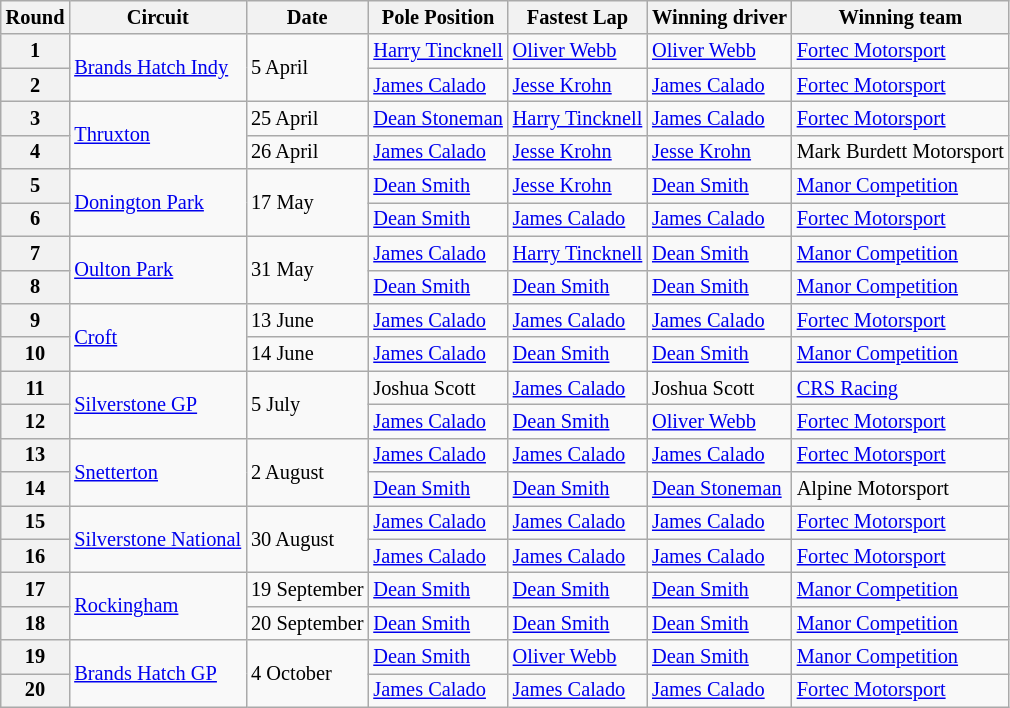<table class="wikitable" style="font-size: 85%">
<tr>
<th>Round</th>
<th>Circuit</th>
<th>Date</th>
<th>Pole Position</th>
<th>Fastest Lap</th>
<th>Winning driver</th>
<th>Winning team</th>
</tr>
<tr>
<th>1</th>
<td rowspan="2"><a href='#'>Brands Hatch Indy</a></td>
<td rowspan=2>5 April</td>
<td> <a href='#'>Harry Tincknell</a></td>
<td> <a href='#'>Oliver Webb</a></td>
<td> <a href='#'>Oliver Webb</a></td>
<td><a href='#'>Fortec Motorsport</a></td>
</tr>
<tr>
<th>2</th>
<td> <a href='#'>James Calado</a></td>
<td> <a href='#'>Jesse Krohn</a></td>
<td> <a href='#'>James Calado</a></td>
<td><a href='#'>Fortec Motorsport</a></td>
</tr>
<tr>
<th>3</th>
<td rowspan="2"><a href='#'>Thruxton</a></td>
<td>25 April</td>
<td> <a href='#'>Dean Stoneman</a></td>
<td> <a href='#'>Harry Tincknell</a></td>
<td> <a href='#'>James Calado</a></td>
<td><a href='#'>Fortec Motorsport</a></td>
</tr>
<tr>
<th>4</th>
<td>26 April</td>
<td> <a href='#'>James Calado</a></td>
<td> <a href='#'>Jesse Krohn</a></td>
<td> <a href='#'>Jesse Krohn</a></td>
<td>Mark Burdett Motorsport</td>
</tr>
<tr>
<th>5</th>
<td rowspan="2"><a href='#'>Donington Park</a></td>
<td rowspan="2">17 May</td>
<td> <a href='#'>Dean Smith</a></td>
<td> <a href='#'>Jesse Krohn</a></td>
<td> <a href='#'>Dean Smith</a></td>
<td><a href='#'>Manor Competition</a></td>
</tr>
<tr>
<th>6</th>
<td> <a href='#'>Dean Smith</a></td>
<td> <a href='#'>James Calado</a></td>
<td> <a href='#'>James Calado</a></td>
<td><a href='#'>Fortec Motorsport</a></td>
</tr>
<tr>
<th>7</th>
<td rowspan="2"><a href='#'>Oulton Park</a></td>
<td rowspan="2">31 May</td>
<td> <a href='#'>James Calado</a></td>
<td> <a href='#'>Harry Tincknell</a></td>
<td> <a href='#'>Dean Smith</a></td>
<td><a href='#'>Manor Competition</a></td>
</tr>
<tr>
<th>8</th>
<td> <a href='#'>Dean Smith</a></td>
<td> <a href='#'>Dean Smith</a></td>
<td> <a href='#'>Dean Smith</a></td>
<td><a href='#'>Manor Competition</a></td>
</tr>
<tr>
<th>9</th>
<td rowspan="2"><a href='#'>Croft</a></td>
<td>13 June</td>
<td> <a href='#'>James Calado</a></td>
<td> <a href='#'>James Calado</a></td>
<td> <a href='#'>James Calado</a></td>
<td><a href='#'>Fortec Motorsport</a></td>
</tr>
<tr>
<th>10</th>
<td>14 June</td>
<td> <a href='#'>James Calado</a></td>
<td> <a href='#'>Dean Smith</a></td>
<td> <a href='#'>Dean Smith</a></td>
<td><a href='#'>Manor Competition</a></td>
</tr>
<tr>
<th>11</th>
<td rowspan="2"><a href='#'>Silverstone GP</a></td>
<td rowspan="2">5 July</td>
<td> Joshua Scott</td>
<td> <a href='#'>James Calado</a></td>
<td> Joshua Scott</td>
<td><a href='#'>CRS Racing</a></td>
</tr>
<tr>
<th>12</th>
<td> <a href='#'>James Calado</a></td>
<td> <a href='#'>Dean Smith</a></td>
<td> <a href='#'>Oliver Webb</a></td>
<td><a href='#'>Fortec Motorsport</a></td>
</tr>
<tr>
<th>13</th>
<td rowspan="2"><a href='#'>Snetterton</a></td>
<td rowspan="2">2 August</td>
<td> <a href='#'>James Calado</a></td>
<td> <a href='#'>James Calado</a></td>
<td> <a href='#'>James Calado</a></td>
<td><a href='#'>Fortec Motorsport</a></td>
</tr>
<tr>
<th>14</th>
<td> <a href='#'>Dean Smith</a></td>
<td> <a href='#'>Dean Smith</a></td>
<td> <a href='#'>Dean Stoneman</a></td>
<td>Alpine Motorsport</td>
</tr>
<tr>
<th>15</th>
<td rowspan="2"><a href='#'>Silverstone National</a></td>
<td rowspan="2">30 August</td>
<td> <a href='#'>James Calado</a></td>
<td> <a href='#'>James Calado</a></td>
<td> <a href='#'>James Calado</a></td>
<td><a href='#'>Fortec Motorsport</a></td>
</tr>
<tr>
<th>16</th>
<td> <a href='#'>James Calado</a></td>
<td> <a href='#'>James Calado</a></td>
<td> <a href='#'>James Calado</a></td>
<td><a href='#'>Fortec Motorsport</a></td>
</tr>
<tr>
<th>17</th>
<td rowspan="2"><a href='#'>Rockingham</a></td>
<td>19 September</td>
<td> <a href='#'>Dean Smith</a></td>
<td> <a href='#'>Dean Smith</a></td>
<td> <a href='#'>Dean Smith</a></td>
<td><a href='#'>Manor Competition</a></td>
</tr>
<tr>
<th>18</th>
<td>20 September</td>
<td> <a href='#'>Dean Smith</a></td>
<td> <a href='#'>Dean Smith</a></td>
<td> <a href='#'>Dean Smith</a></td>
<td><a href='#'>Manor Competition</a></td>
</tr>
<tr>
<th>19</th>
<td rowspan="2"><a href='#'>Brands Hatch GP</a></td>
<td rowspan="2">4 October</td>
<td> <a href='#'>Dean Smith</a></td>
<td> <a href='#'>Oliver Webb</a></td>
<td> <a href='#'>Dean Smith</a></td>
<td><a href='#'>Manor Competition</a></td>
</tr>
<tr>
<th>20</th>
<td> <a href='#'>James Calado</a></td>
<td> <a href='#'>James Calado</a></td>
<td> <a href='#'>James Calado</a></td>
<td><a href='#'>Fortec Motorsport</a></td>
</tr>
</table>
